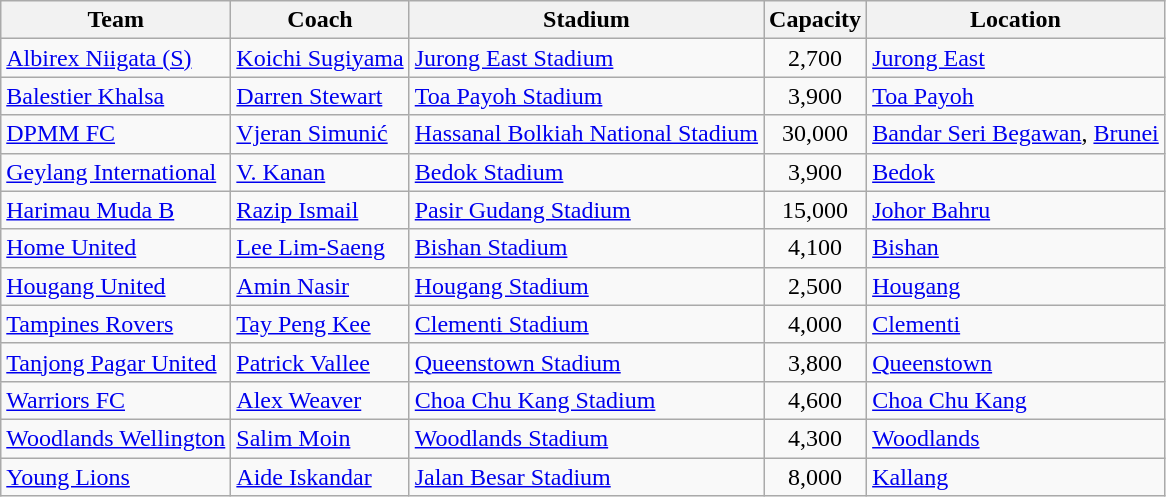<table class="wikitable sortable">
<tr>
<th>Team</th>
<th>Coach</th>
<th>Stadium</th>
<th>Capacity</th>
<th>Location</th>
</tr>
<tr>
<td> <a href='#'>Albirex Niigata (S)</a></td>
<td> <a href='#'>Koichi Sugiyama</a></td>
<td><a href='#'>Jurong East Stadium</a></td>
<td style="text-align:center;">2,700</td>
<td><a href='#'>Jurong East</a></td>
</tr>
<tr>
<td><a href='#'>Balestier Khalsa</a></td>
<td> <a href='#'>Darren Stewart</a></td>
<td><a href='#'>Toa Payoh Stadium</a></td>
<td style="text-align:center;">3,900</td>
<td><a href='#'>Toa Payoh</a></td>
</tr>
<tr>
<td> <a href='#'>DPMM FC</a></td>
<td> <a href='#'>Vjeran Simunić</a></td>
<td><a href='#'>Hassanal Bolkiah National Stadium</a></td>
<td style="text-align:center;">30,000</td>
<td><a href='#'>Bandar Seri Begawan</a>, <a href='#'>Brunei</a></td>
</tr>
<tr>
<td><a href='#'>Geylang International</a></td>
<td><a href='#'>V. Kanan</a></td>
<td><a href='#'>Bedok Stadium</a></td>
<td style="text-align:center;">3,900</td>
<td><a href='#'>Bedok</a></td>
</tr>
<tr>
<td> <a href='#'>Harimau Muda B</a></td>
<td> <a href='#'>Razip Ismail</a></td>
<td><a href='#'>Pasir Gudang Stadium</a></td>
<td style="text-align:center;">15,000</td>
<td><a href='#'>Johor Bahru</a></td>
</tr>
<tr>
<td><a href='#'>Home United</a></td>
<td> <a href='#'>Lee Lim-Saeng</a></td>
<td><a href='#'>Bishan Stadium</a></td>
<td style="text-align:center;">4,100</td>
<td><a href='#'>Bishan</a></td>
</tr>
<tr>
<td><a href='#'>Hougang United</a></td>
<td><a href='#'>Amin Nasir</a></td>
<td><a href='#'>Hougang Stadium</a></td>
<td style="text-align:center;">2,500</td>
<td><a href='#'>Hougang</a></td>
</tr>
<tr>
<td><a href='#'>Tampines Rovers</a></td>
<td><a href='#'>Tay Peng Kee</a></td>
<td><a href='#'>Clementi Stadium</a></td>
<td style="text-align:center;">4,000</td>
<td><a href='#'>Clementi</a></td>
</tr>
<tr>
<td><a href='#'>Tanjong Pagar United</a></td>
<td> <a href='#'>Patrick Vallee</a></td>
<td><a href='#'>Queenstown Stadium</a></td>
<td style="text-align:center;">3,800</td>
<td><a href='#'>Queenstown</a></td>
</tr>
<tr>
<td><a href='#'>Warriors FC</a></td>
<td> <a href='#'>Alex Weaver</a></td>
<td><a href='#'>Choa Chu Kang Stadium</a></td>
<td style="text-align:center;">4,600</td>
<td><a href='#'>Choa Chu Kang</a></td>
</tr>
<tr>
<td><a href='#'>Woodlands Wellington</a></td>
<td><a href='#'>Salim Moin</a></td>
<td><a href='#'>Woodlands Stadium</a></td>
<td style="text-align:center;">4,300</td>
<td><a href='#'>Woodlands</a></td>
</tr>
<tr>
<td> <a href='#'>Young Lions</a></td>
<td><a href='#'>Aide Iskandar</a></td>
<td><a href='#'>Jalan Besar Stadium</a></td>
<td style="text-align:center;">8,000</td>
<td><a href='#'>Kallang</a></td>
</tr>
</table>
